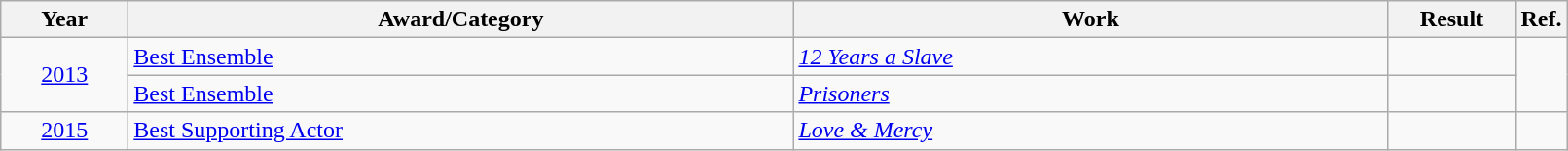<table class=wikitable>
<tr>
<th scope="col" style="width:5em;">Year</th>
<th scope="col" style="width:28em;">Award/Category</th>
<th scope="col" style="width:25em;">Work</th>
<th scope="col" style="width:5em;">Result</th>
<th>Ref.</th>
</tr>
<tr>
<td style="text-align:center;", rowspan="2"><a href='#'>2013</a></td>
<td><a href='#'>Best Ensemble</a></td>
<td><em><a href='#'>12 Years a Slave</a></em></td>
<td></td>
<td rowspan="2"></td>
</tr>
<tr>
<td><a href='#'>Best Ensemble</a></td>
<td><em><a href='#'>Prisoners</a></em></td>
<td></td>
</tr>
<tr>
<td style="text-align:center;"><a href='#'>2015</a></td>
<td><a href='#'>Best Supporting Actor</a></td>
<td><em><a href='#'>Love & Mercy</a></em></td>
<td></td>
<td></td>
</tr>
</table>
